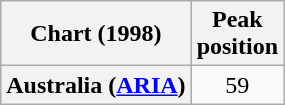<table class="wikitable plainrowheaders" style="text-align:center">
<tr>
<th>Chart (1998)</th>
<th>Peak<br>position</th>
</tr>
<tr>
<th scope="row">Australia (<a href='#'>ARIA</a>)</th>
<td>59</td>
</tr>
</table>
